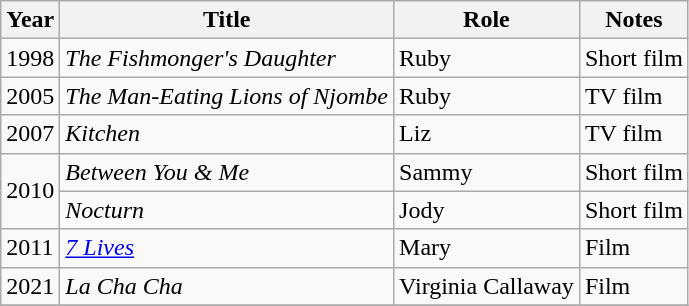<table class="wikitable sortable">
<tr>
<th>Year</th>
<th>Title</th>
<th>Role</th>
<th class="unsortable">Notes</th>
</tr>
<tr>
<td>1998</td>
<td><em>The Fishmonger's Daughter</em></td>
<td>Ruby</td>
<td>Short film</td>
</tr>
<tr>
<td>2005</td>
<td><em>The Man-Eating Lions of Njombe</em></td>
<td>Ruby</td>
<td>TV film</td>
</tr>
<tr>
<td>2007</td>
<td><em>Kitchen</em></td>
<td>Liz</td>
<td>TV film</td>
</tr>
<tr>
<td rowspan=2>2010</td>
<td><em>Between You & Me</em></td>
<td>Sammy</td>
<td>Short film</td>
</tr>
<tr>
<td><em>Nocturn</em></td>
<td>Jody</td>
<td>Short film</td>
</tr>
<tr>
<td>2011</td>
<td><em><a href='#'>7 Lives</a></em></td>
<td>Mary</td>
<td>Film</td>
</tr>
<tr>
<td>2021</td>
<td><em>La Cha Cha</em></td>
<td>Virginia Callaway</td>
<td>Film</td>
</tr>
<tr>
</tr>
</table>
